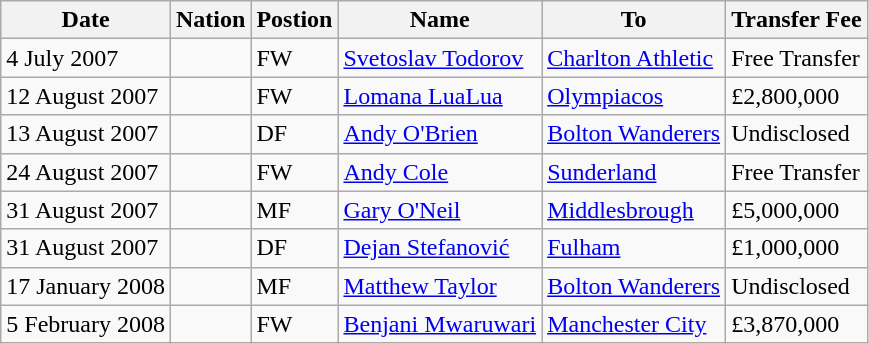<table class="wikitable">
<tr>
<th>Date</th>
<th>Nation</th>
<th>Postion</th>
<th>Name</th>
<th>To</th>
<th>Transfer Fee</th>
</tr>
<tr>
<td>4 July 2007</td>
<td></td>
<td>FW</td>
<td><a href='#'>Svetoslav Todorov</a></td>
<td><a href='#'>Charlton Athletic</a></td>
<td>Free Transfer</td>
</tr>
<tr>
<td>12 August 2007</td>
<td></td>
<td>FW</td>
<td><a href='#'>Lomana LuaLua</a></td>
<td><a href='#'>Olympiacos</a></td>
<td>£2,800,000</td>
</tr>
<tr>
<td>13 August 2007</td>
<td></td>
<td>DF</td>
<td><a href='#'>Andy O'Brien</a></td>
<td><a href='#'>Bolton Wanderers</a></td>
<td>Undisclosed</td>
</tr>
<tr>
<td>24 August 2007</td>
<td></td>
<td>FW</td>
<td><a href='#'>Andy Cole</a></td>
<td><a href='#'>Sunderland</a></td>
<td>Free Transfer</td>
</tr>
<tr>
<td>31 August 2007</td>
<td></td>
<td>MF</td>
<td><a href='#'>Gary O'Neil</a></td>
<td><a href='#'>Middlesbrough</a></td>
<td>£5,000,000</td>
</tr>
<tr>
<td>31 August 2007</td>
<td></td>
<td>DF</td>
<td><a href='#'>Dejan Stefanović</a></td>
<td><a href='#'>Fulham</a></td>
<td>£1,000,000</td>
</tr>
<tr>
<td>17 January 2008</td>
<td></td>
<td>MF</td>
<td><a href='#'>Matthew Taylor</a></td>
<td><a href='#'>Bolton Wanderers</a></td>
<td>Undisclosed</td>
</tr>
<tr>
<td>5 February 2008</td>
<td></td>
<td>FW</td>
<td><a href='#'>Benjani Mwaruwari</a></td>
<td><a href='#'>Manchester City</a></td>
<td>£3,870,000</td>
</tr>
</table>
